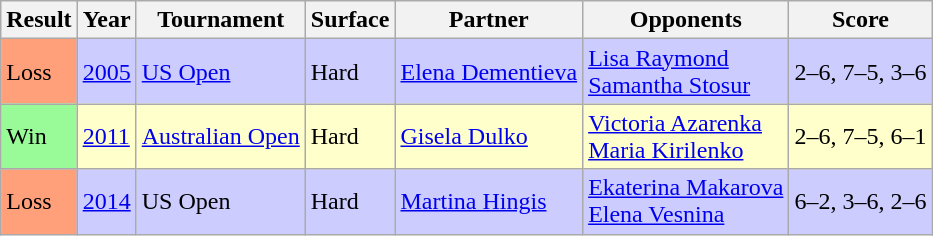<table class="sortable wikitable">
<tr>
<th>Result</th>
<th>Year</th>
<th>Tournament</th>
<th>Surface</th>
<th>Partner</th>
<th>Opponents</th>
<th>Score</th>
</tr>
<tr bgcolor=#CCCCFF>
<td bgcolor=FFA07A>Loss</td>
<td><a href='#'>2005</a></td>
<td><a href='#'>US Open</a></td>
<td>Hard</td>
<td> <a href='#'>Elena Dementieva</a></td>
<td> <a href='#'>Lisa Raymond</a> <br>  <a href='#'>Samantha Stosur</a></td>
<td>2–6, 7–5, 3–6</td>
</tr>
<tr bgcolor=#FFFFCC>
<td bgcolor=98FB98>Win</td>
<td><a href='#'>2011</a></td>
<td><a href='#'>Australian Open</a></td>
<td>Hard</td>
<td> <a href='#'>Gisela Dulko</a></td>
<td> <a href='#'>Victoria Azarenka</a> <br>  <a href='#'>Maria Kirilenko</a></td>
<td>2–6, 7–5, 6–1</td>
</tr>
<tr bgcolor=#CCCCFF>
<td bgcolor=ffa07a>Loss</td>
<td><a href='#'>2014</a></td>
<td>US Open</td>
<td>Hard</td>
<td> <a href='#'>Martina Hingis</a></td>
<td> <a href='#'>Ekaterina Makarova</a> <br>  <a href='#'>Elena Vesnina</a></td>
<td>6–2, 3–6, 2–6</td>
</tr>
</table>
